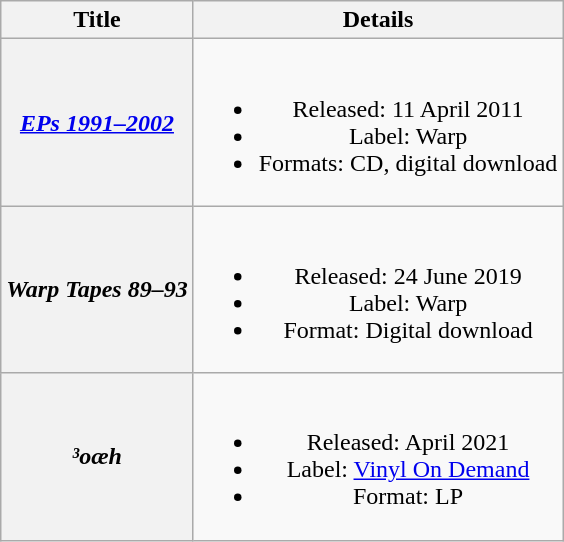<table class="wikitable plainrowheaders" style="text-align:center;">
<tr>
<th rowspan="1">Title</th>
<th rowspan="1">Details</th>
</tr>
<tr>
<th scope="row"><em><a href='#'>EPs 1991–2002</a></em></th>
<td><br><ul><li>Released: 11 April 2011</li><li>Label: Warp</li><li>Formats: CD, digital download</li></ul></td>
</tr>
<tr>
<th scope="row"><em>Warp Tapes 89–93</em></th>
<td><br><ul><li>Released: 24 June 2019</li><li>Label: Warp</li><li>Format:  Digital download</li></ul></td>
</tr>
<tr>
<th scope="row"><em>³oæh</em> </th>
<td><br><ul><li>Released: April 2021</li><li>Label: <a href='#'>Vinyl On Demand</a></li><li>Format: LP</li></ul></td>
</tr>
</table>
